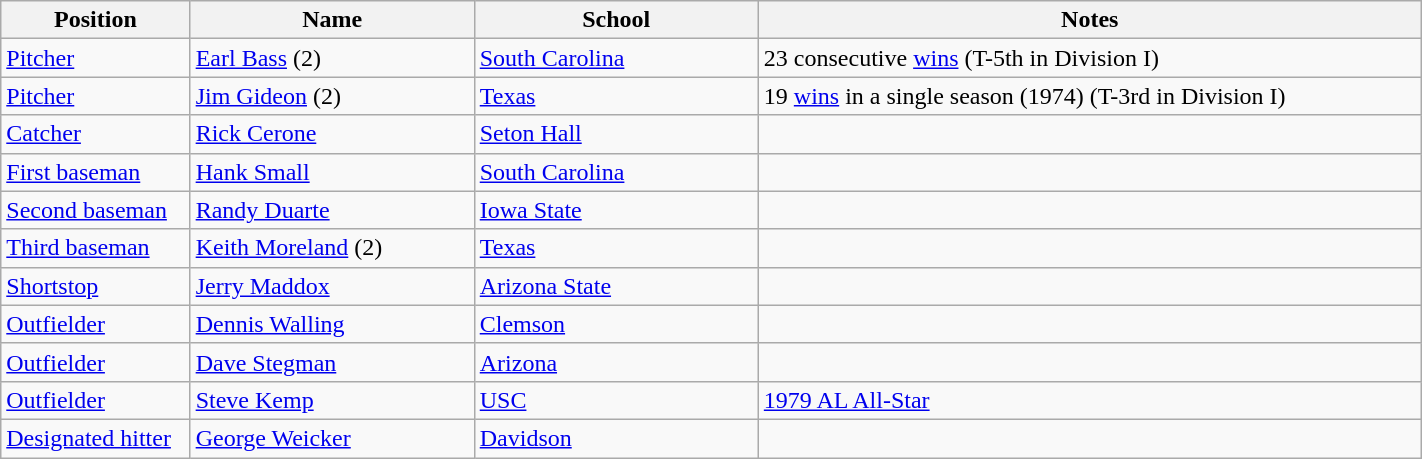<table class="wikitable sortable" style="width:75%;">
<tr>
<th width=10%>Position</th>
<th width=15%>Name</th>
<th width=15%>School</th>
<th width=35% class="unsortable">Notes</th>
</tr>
<tr>
<td><a href='#'>Pitcher</a></td>
<td><a href='#'>Earl Bass</a> (2)</td>
<td><a href='#'>South Carolina</a></td>
<td>23 consecutive <a href='#'>wins</a> (T-5th in Division I)</td>
</tr>
<tr>
<td><a href='#'>Pitcher</a></td>
<td><a href='#'>Jim Gideon</a> (2)</td>
<td><a href='#'>Texas</a></td>
<td>19 <a href='#'>wins</a> in a single season (1974) (T-3rd in Division I)</td>
</tr>
<tr>
<td><a href='#'>Catcher</a></td>
<td><a href='#'>Rick Cerone</a></td>
<td><a href='#'>Seton Hall</a></td>
<td></td>
</tr>
<tr>
<td><a href='#'>First baseman</a></td>
<td><a href='#'>Hank Small</a></td>
<td><a href='#'>South Carolina</a></td>
<td></td>
</tr>
<tr>
<td><a href='#'>Second baseman</a></td>
<td><a href='#'>Randy Duarte</a></td>
<td><a href='#'>Iowa State</a></td>
<td></td>
</tr>
<tr>
<td><a href='#'>Third baseman</a></td>
<td><a href='#'>Keith Moreland</a> (2)</td>
<td><a href='#'>Texas</a></td>
<td></td>
</tr>
<tr>
<td><a href='#'>Shortstop</a></td>
<td><a href='#'>Jerry Maddox</a></td>
<td><a href='#'>Arizona State</a></td>
<td></td>
</tr>
<tr>
<td><a href='#'>Outfielder</a></td>
<td><a href='#'>Dennis Walling</a></td>
<td><a href='#'>Clemson</a></td>
<td></td>
</tr>
<tr>
<td><a href='#'>Outfielder</a></td>
<td><a href='#'>Dave Stegman</a></td>
<td><a href='#'>Arizona</a></td>
<td></td>
</tr>
<tr>
<td><a href='#'>Outfielder</a></td>
<td><a href='#'>Steve Kemp</a></td>
<td><a href='#'>USC</a></td>
<td><a href='#'>1979 AL All-Star</a></td>
</tr>
<tr>
<td><a href='#'>Designated hitter</a></td>
<td><a href='#'>George Weicker</a></td>
<td><a href='#'>Davidson</a></td>
<td></td>
</tr>
</table>
